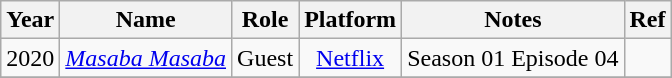<table class="wikitable" style="text-align:center;">
<tr>
<th>Year</th>
<th>Name</th>
<th>Role</th>
<th>Platform</th>
<th>Notes</th>
<th>Ref</th>
</tr>
<tr>
<td>2020</td>
<td><em><a href='#'>Masaba Masaba</a></em></td>
<td>Guest</td>
<td><a href='#'>Netflix</a></td>
<td>Season 01 Episode 04</td>
<td></td>
</tr>
<tr>
</tr>
</table>
